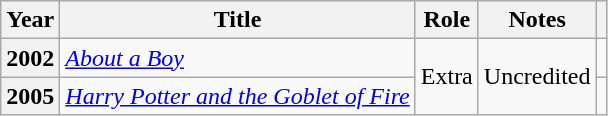<table class="wikitable plainrowheaders unsortable">
<tr>
<th scope="col">Year</th>
<th scope="col">Title</th>
<th scope="col">Role</th>
<th scope="col">Notes</th>
<th scope="col"></th>
</tr>
<tr>
<th scope="row">2002</th>
<td><em><a href='#'>About a Boy</a></em></td>
<td rowspan="2">Extra</td>
<td rowspan="2">Uncredited</td>
<td></td>
</tr>
<tr>
<th scope="row">2005</th>
<td><em><a href='#'>Harry Potter and the Goblet of Fire</a></em></td>
<td></td>
</tr>
</table>
